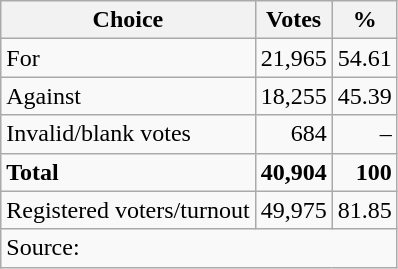<table class=wikitable style=text-align:right>
<tr>
<th>Choice</th>
<th>Votes</th>
<th>%</th>
</tr>
<tr>
<td align=left>For</td>
<td>21,965</td>
<td>54.61</td>
</tr>
<tr>
<td align=left>Against</td>
<td>18,255</td>
<td>45.39</td>
</tr>
<tr>
<td align=left>Invalid/blank votes</td>
<td>684</td>
<td>–</td>
</tr>
<tr>
<td align=left><strong>Total</strong></td>
<td><strong>40,904</strong></td>
<td><strong>100</strong></td>
</tr>
<tr>
<td align=left>Registered voters/turnout</td>
<td>49,975</td>
<td>81.85</td>
</tr>
<tr>
<td colspan=3 align=left>Source: </td>
</tr>
</table>
